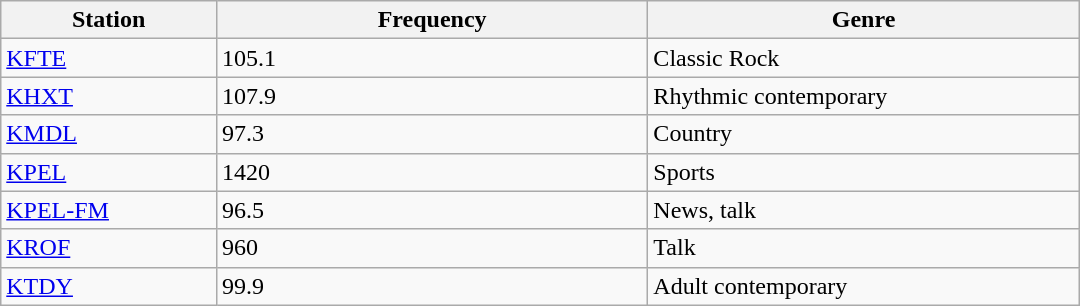<table class="wikitable" style="width:45em;">
<tr>
<th style="width:20%">Station</th>
<th style="width:40%">Frequency</th>
<th style="width:40%">Genre</th>
</tr>
<tr>
<td><a href='#'>KFTE</a></td>
<td>105.1</td>
<td>Classic Rock</td>
</tr>
<tr>
<td><a href='#'>KHXT</a></td>
<td>107.9</td>
<td>Rhythmic contemporary</td>
</tr>
<tr>
<td><a href='#'>KMDL</a></td>
<td>97.3</td>
<td>Country</td>
</tr>
<tr>
<td><a href='#'>KPEL</a></td>
<td>1420</td>
<td>Sports</td>
</tr>
<tr>
<td><a href='#'>KPEL-FM</a></td>
<td>96.5</td>
<td>News, talk</td>
</tr>
<tr>
<td><a href='#'>KROF</a></td>
<td>960</td>
<td>Talk</td>
</tr>
<tr>
<td><a href='#'>KTDY</a></td>
<td>99.9</td>
<td>Adult contemporary</td>
</tr>
</table>
